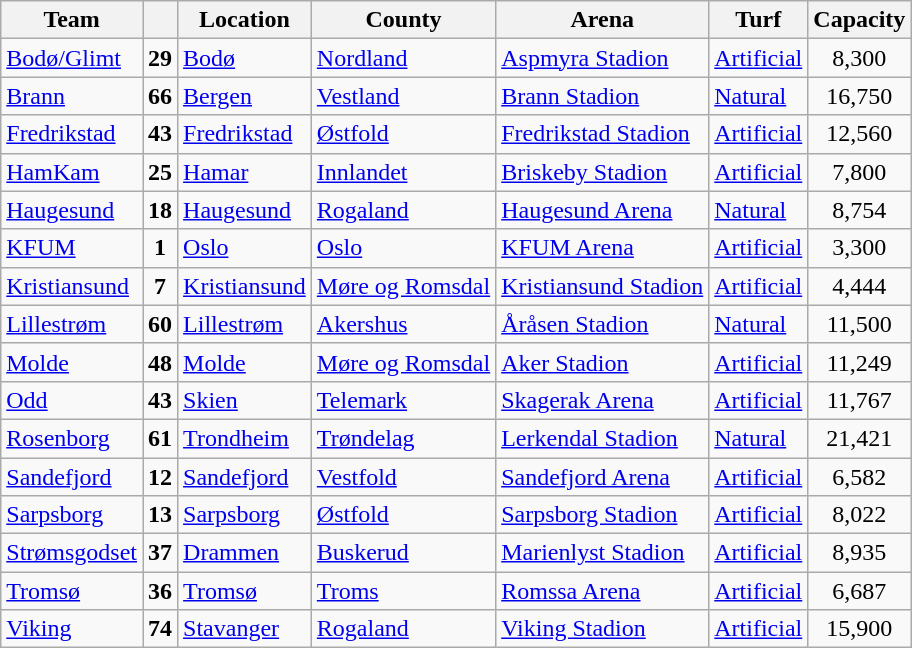<table class="wikitable sortable" border="1">
<tr>
<th>Team</th>
<th></th>
<th>Location</th>
<th>County</th>
<th>Arena</th>
<th>Turf</th>
<th>Capacity</th>
</tr>
<tr>
<td><a href='#'>Bodø/Glimt</a></td>
<td align="center"><strong>29</strong></td>
<td><a href='#'>Bodø</a></td>
<td><a href='#'>Nordland</a></td>
<td><a href='#'>Aspmyra Stadion</a></td>
<td><a href='#'>Artificial</a></td>
<td align="center">8,300</td>
</tr>
<tr>
<td><a href='#'>Brann</a></td>
<td align="center"><strong>66</strong></td>
<td><a href='#'>Bergen</a></td>
<td><a href='#'>Vestland</a></td>
<td><a href='#'>Brann Stadion</a></td>
<td><a href='#'>Natural</a></td>
<td align="center">16,750</td>
</tr>
<tr>
<td><a href='#'>Fredrikstad</a></td>
<td align="center"><strong>43</strong></td>
<td><a href='#'>Fredrikstad</a></td>
<td><a href='#'>Østfold</a></td>
<td><a href='#'>Fredrikstad Stadion</a></td>
<td><a href='#'>Artificial</a></td>
<td align="center">12,560</td>
</tr>
<tr>
<td><a href='#'>HamKam</a></td>
<td align="center"><strong>25</strong></td>
<td><a href='#'>Hamar</a></td>
<td><a href='#'>Innlandet</a></td>
<td><a href='#'>Briskeby Stadion</a></td>
<td><a href='#'>Artificial</a></td>
<td align="center">7,800</td>
</tr>
<tr>
<td><a href='#'>Haugesund</a></td>
<td align="center"><strong>18</strong></td>
<td><a href='#'>Haugesund</a></td>
<td><a href='#'>Rogaland</a></td>
<td><a href='#'>Haugesund Arena</a></td>
<td><a href='#'>Natural</a></td>
<td align="center">8,754</td>
</tr>
<tr>
<td><a href='#'>KFUM</a></td>
<td align="center"><strong>1</strong></td>
<td><a href='#'>Oslo</a></td>
<td><a href='#'>Oslo</a></td>
<td><a href='#'>KFUM Arena</a></td>
<td><a href='#'>Artificial</a></td>
<td align="center">3,300</td>
</tr>
<tr>
<td><a href='#'>Kristiansund</a></td>
<td align="center"><strong>7</strong></td>
<td><a href='#'>Kristiansund</a></td>
<td><a href='#'>Møre og Romsdal</a></td>
<td><a href='#'>Kristiansund Stadion</a></td>
<td><a href='#'>Artificial</a></td>
<td align="center">4,444</td>
</tr>
<tr>
<td><a href='#'>Lillestrøm</a></td>
<td align="center"><strong>60</strong></td>
<td><a href='#'>Lillestrøm</a></td>
<td><a href='#'>Akershus</a></td>
<td><a href='#'>Åråsen Stadion</a></td>
<td><a href='#'>Natural</a></td>
<td align="center">11,500</td>
</tr>
<tr>
<td><a href='#'>Molde</a></td>
<td align="center"><strong>48</strong></td>
<td><a href='#'>Molde</a></td>
<td><a href='#'>Møre og Romsdal</a></td>
<td><a href='#'>Aker Stadion</a></td>
<td><a href='#'>Artificial</a></td>
<td align="center">11,249</td>
</tr>
<tr>
<td><a href='#'>Odd</a></td>
<td align="center"><strong>43</strong></td>
<td><a href='#'>Skien</a></td>
<td><a href='#'>Telemark</a></td>
<td><a href='#'>Skagerak Arena</a></td>
<td><a href='#'>Artificial</a></td>
<td align="center">11,767</td>
</tr>
<tr>
<td><a href='#'>Rosenborg</a></td>
<td align="center"><strong>61</strong></td>
<td><a href='#'>Trondheim</a></td>
<td><a href='#'>Trøndelag</a></td>
<td><a href='#'>Lerkendal Stadion</a></td>
<td><a href='#'>Natural</a></td>
<td align="center">21,421</td>
</tr>
<tr>
<td><a href='#'>Sandefjord</a></td>
<td align="center"><strong>12</strong></td>
<td><a href='#'>Sandefjord</a></td>
<td><a href='#'>Vestfold</a></td>
<td><a href='#'>Sandefjord Arena</a></td>
<td><a href='#'>Artificial</a></td>
<td align="center">6,582</td>
</tr>
<tr>
<td><a href='#'>Sarpsborg</a></td>
<td align="center"><strong>13</strong></td>
<td><a href='#'>Sarpsborg</a></td>
<td><a href='#'>Østfold</a></td>
<td><a href='#'>Sarpsborg Stadion</a></td>
<td><a href='#'>Artificial</a></td>
<td align="center">8,022</td>
</tr>
<tr>
<td><a href='#'>Strømsgodset</a></td>
<td align="center"><strong>37</strong></td>
<td><a href='#'>Drammen</a></td>
<td><a href='#'>Buskerud</a></td>
<td><a href='#'>Marienlyst Stadion</a></td>
<td><a href='#'>Artificial</a></td>
<td align="center">8,935</td>
</tr>
<tr>
<td><a href='#'>Tromsø</a></td>
<td align="center"><strong>36</strong></td>
<td><a href='#'>Tromsø</a></td>
<td><a href='#'>Troms</a></td>
<td><a href='#'>Romssa Arena</a></td>
<td><a href='#'>Artificial</a></td>
<td align="center">6,687</td>
</tr>
<tr>
<td><a href='#'>Viking</a></td>
<td align="center"><strong>74</strong></td>
<td><a href='#'>Stavanger</a></td>
<td><a href='#'>Rogaland</a></td>
<td><a href='#'>Viking Stadion</a></td>
<td><a href='#'>Artificial</a></td>
<td align="center">15,900</td>
</tr>
</table>
